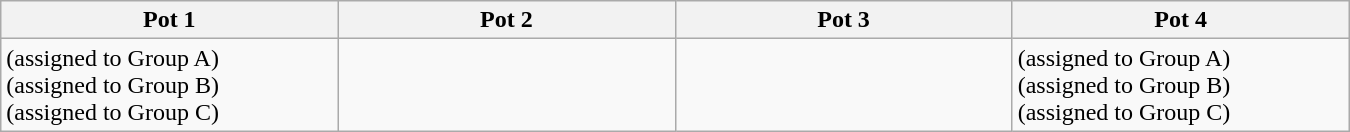<table class="wikitable" style="width:900px">
<tr>
<th style="width:25%;">Pot 1</th>
<th style="width:25%;">Pot 2</th>
<th style="width:25%;">Pot 3</th>
<th style="width:25%;">Pot 4</th>
</tr>
<tr>
<td> (assigned to Group A)<br> (assigned to Group B)<br> (assigned to Group C)</td>
<td><br><br></td>
<td><br><br></td>
<td> (assigned to Group A)<br> (assigned to Group B)<br> (assigned to Group C)</td>
</tr>
</table>
